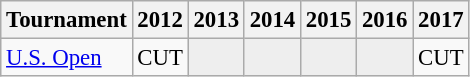<table class="wikitable" style="font-size:95%;text-align:center;">
<tr>
<th>Tournament</th>
<th>2012</th>
<th>2013</th>
<th>2014</th>
<th>2015</th>
<th>2016</th>
<th>2017</th>
</tr>
<tr>
<td align=left><a href='#'>U.S. Open</a></td>
<td>CUT</td>
<td style="background:#eeeeee;"></td>
<td style="background:#eeeeee;"></td>
<td style="background:#eeeeee;"></td>
<td style="background:#eeeeee;"></td>
<td>CUT</td>
</tr>
</table>
